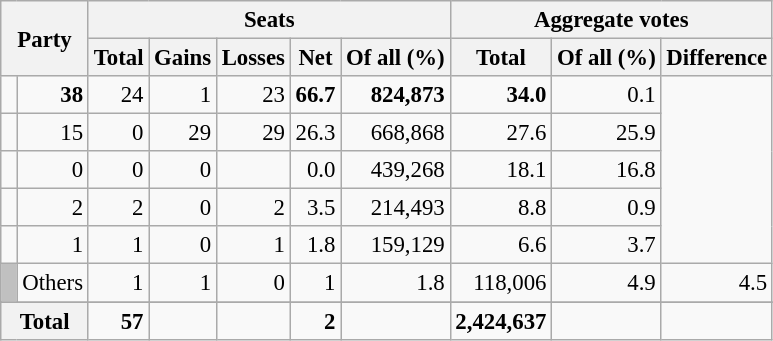<table class="wikitable sortable" style="text-align:right; font-size:95%;">
<tr>
<th colspan="2" rowspan="2">Party</th>
<th colspan="5">Seats</th>
<th colspan="3">Aggregate votes</th>
</tr>
<tr>
<th>Total</th>
<th>Gains</th>
<th>Losses</th>
<th>Net</th>
<th>Of all (%)</th>
<th>Total</th>
<th>Of all (%)</th>
<th>Difference</th>
</tr>
<tr>
<td></td>
<td><strong>38</strong></td>
<td>24</td>
<td>1</td>
<td>23</td>
<td><strong>66.7</strong></td>
<td><strong>824,873</strong></td>
<td><strong>34.0</strong></td>
<td>0.1</td>
</tr>
<tr>
<td></td>
<td>15</td>
<td>0</td>
<td>29</td>
<td>29</td>
<td>26.3</td>
<td>668,868</td>
<td>27.6</td>
<td>25.9</td>
</tr>
<tr>
<td></td>
<td>0</td>
<td>0</td>
<td>0</td>
<td></td>
<td>0.0</td>
<td>439,268</td>
<td>18.1</td>
<td>16.8</td>
</tr>
<tr>
<td></td>
<td>2</td>
<td>2</td>
<td>0</td>
<td>2</td>
<td>3.5</td>
<td>214,493</td>
<td>8.8</td>
<td>0.9</td>
</tr>
<tr>
<td></td>
<td>1</td>
<td>1</td>
<td>0</td>
<td>1</td>
<td>1.8</td>
<td>159,129</td>
<td>6.6</td>
<td>3.7</td>
</tr>
<tr>
<td style="background:silver;"> </td>
<td align=left>Others</td>
<td>1</td>
<td>1</td>
<td>0</td>
<td>1</td>
<td>1.8</td>
<td>118,006</td>
<td>4.9</td>
<td>4.5</td>
</tr>
<tr>
</tr>
<tr class="sortbottom" style="font-weight:bold;">
<th colspan="2" scope="row" style="background-color:#f2f2f2;">Total</th>
<td>57</td>
<td></td>
<td></td>
<td> 2</td>
<td></td>
<td>2,424,637</td>
<td></td>
<td></td>
</tr>
</table>
